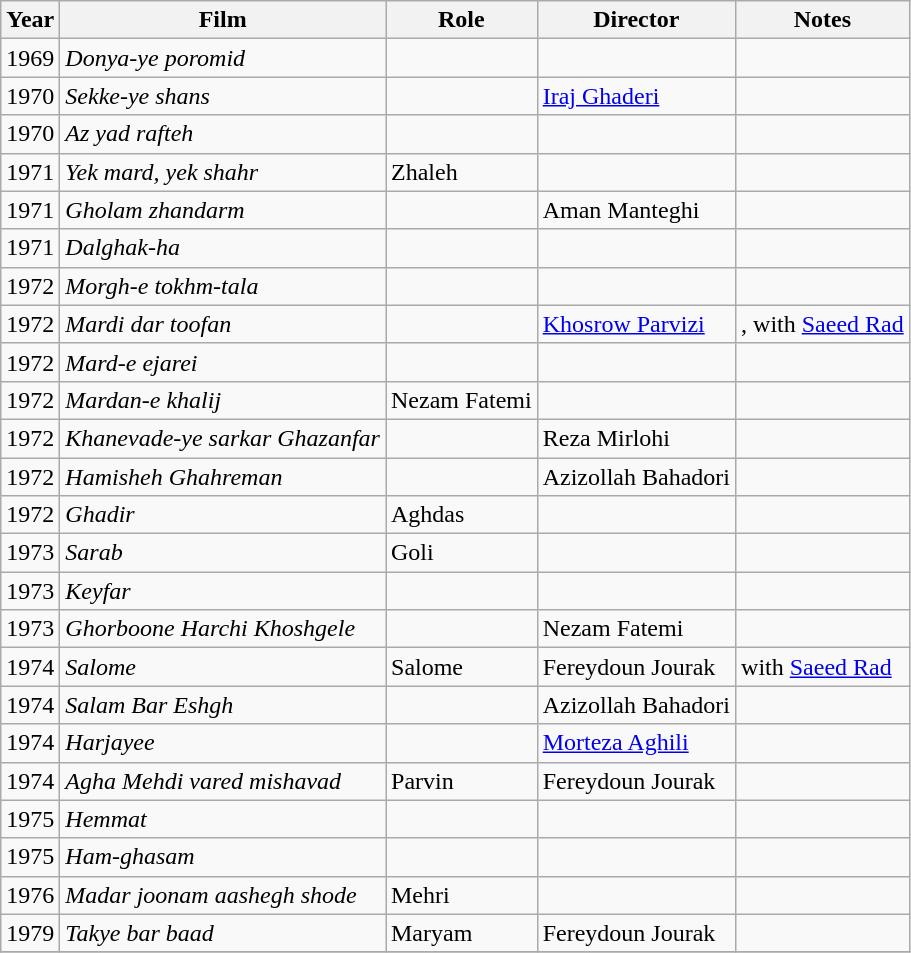<table class="wikitable sortable">
<tr>
<th>Year</th>
<th>Film</th>
<th>Role</th>
<th>Director</th>
<th class="unsortable">Notes</th>
</tr>
<tr>
<td>1969</td>
<td><em>Donya-ye poromid</em></td>
<td></td>
<td></td>
<td></td>
</tr>
<tr>
<td>1970</td>
<td><em>Sekke-ye shans</em></td>
<td></td>
<td><a href='#'>Iraj Ghaderi</a></td>
<td></td>
</tr>
<tr>
<td>1970</td>
<td><em>Az yad rafteh</em></td>
<td></td>
<td></td>
<td></td>
</tr>
<tr>
<td>1971</td>
<td><em>Yek mard, yek shahr</em></td>
<td>Zhaleh</td>
<td></td>
<td></td>
</tr>
<tr>
<td>1971</td>
<td><em>Gholam zhandarm</em></td>
<td></td>
<td>Aman Manteghi</td>
<td></td>
</tr>
<tr>
<td>1971</td>
<td><em>Dalghak-ha</em></td>
<td></td>
<td></td>
<td></td>
</tr>
<tr>
<td>1972</td>
<td><em>Morgh-e tokhm-tala</em></td>
<td></td>
<td></td>
<td></td>
</tr>
<tr>
<td>1972</td>
<td><em>Mardi dar toofan</em></td>
<td></td>
<td><a href='#'>Khosrow Parvizi</a></td>
<td>, with <a href='#'>Saeed Rad</a></td>
</tr>
<tr>
<td>1972</td>
<td><em>Mard-e ejarei</em></td>
<td></td>
<td></td>
<td></td>
</tr>
<tr>
<td>1972</td>
<td><em>Mardan-e khalij</em></td>
<td>Nezam Fatemi</td>
<td></td>
<td></td>
</tr>
<tr>
<td>1972</td>
<td><em>Khanevade-ye sarkar Ghazanfar</em></td>
<td></td>
<td>Reza Mirlohi</td>
<td></td>
</tr>
<tr>
<td>1972</td>
<td><em>Hamisheh Ghahreman</em></td>
<td></td>
<td>Azizollah Bahadori</td>
<td></td>
</tr>
<tr>
<td>1972</td>
<td><em>Ghadir</em></td>
<td>Aghdas</td>
<td></td>
<td></td>
</tr>
<tr>
<td>1973</td>
<td><em>Sarab</em></td>
<td>Goli</td>
<td></td>
<td></td>
</tr>
<tr>
<td>1973</td>
<td><em>Keyfar</em></td>
<td></td>
<td></td>
<td></td>
</tr>
<tr>
<td>1973</td>
<td><em>Ghorboone Harchi Khoshgele</em></td>
<td></td>
<td>Nezam Fatemi</td>
<td></td>
</tr>
<tr>
<td>1974</td>
<td><em>Salome</em></td>
<td>Salome</td>
<td>Fereydoun Jourak</td>
<td>with <a href='#'>Saeed Rad</a></td>
</tr>
<tr>
<td>1974</td>
<td><em>Salam Bar Eshgh</em></td>
<td></td>
<td>Azizollah Bahadori</td>
<td></td>
</tr>
<tr>
<td>1974</td>
<td><em>Harjayee</em></td>
<td></td>
<td><a href='#'>Morteza Aghili</a></td>
<td></td>
</tr>
<tr>
<td>1974</td>
<td><em>Agha Mehdi vared mishavad</em></td>
<td>Parvin</td>
<td>Fereydoun Jourak</td>
<td></td>
</tr>
<tr>
<td>1975</td>
<td><em>Hemmat</em></td>
<td></td>
<td></td>
<td></td>
</tr>
<tr>
<td>1975</td>
<td><em>Ham-ghasam</em></td>
<td></td>
<td></td>
<td></td>
</tr>
<tr>
<td>1976</td>
<td><em>Madar joonam aashegh shode</em></td>
<td>Mehri</td>
<td></td>
<td></td>
</tr>
<tr>
<td>1979</td>
<td><em>Takye bar baad</em></td>
<td>Maryam</td>
<td>Fereydoun Jourak</td>
<td></td>
</tr>
<tr>
</tr>
</table>
